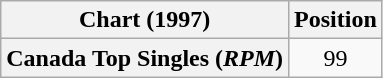<table class="wikitable plainrowheaders" style="text-align:center">
<tr>
<th>Chart (1997)</th>
<th>Position</th>
</tr>
<tr>
<th scope="row">Canada Top Singles (<em>RPM</em>)</th>
<td>99</td>
</tr>
</table>
